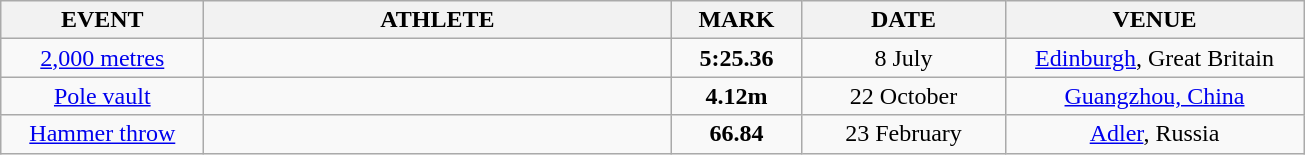<table class=wikitable>
<tr>
<th align="center" style="width: 8em">EVENT</th>
<th align="center" style="width: 19em">ATHLETE</th>
<th align="center" style="width: 5em">MARK</th>
<th align="center" style="width: 8em">DATE</th>
<th align="center" style="width: 12em">VENUE</th>
</tr>
<tr>
<td align="center"><a href='#'>2,000 metres</a></td>
<td></td>
<td align="center"><strong>5:25.36</strong></td>
<td align="center">8 July</td>
<td align="center"><a href='#'>Edinburgh</a>, Great Britain</td>
</tr>
<tr>
<td align="center"><a href='#'>Pole vault</a></td>
<td></td>
<td align="center"><strong>4.12m</strong></td>
<td align="center">22 October</td>
<td align="center"><a href='#'>Guangzhou, China</a></td>
</tr>
<tr>
<td align="center"><a href='#'>Hammer throw</a></td>
<td></td>
<td align="center"><strong>66.84</strong></td>
<td align="center">23 February</td>
<td align="center"><a href='#'>Adler</a>, Russia</td>
</tr>
</table>
